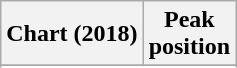<table class="wikitable sortable plainrowheaders" style="text-align:center">
<tr>
<th scope="col">Chart (2018)</th>
<th scope="col">Peak<br> position</th>
</tr>
<tr>
</tr>
<tr>
</tr>
</table>
